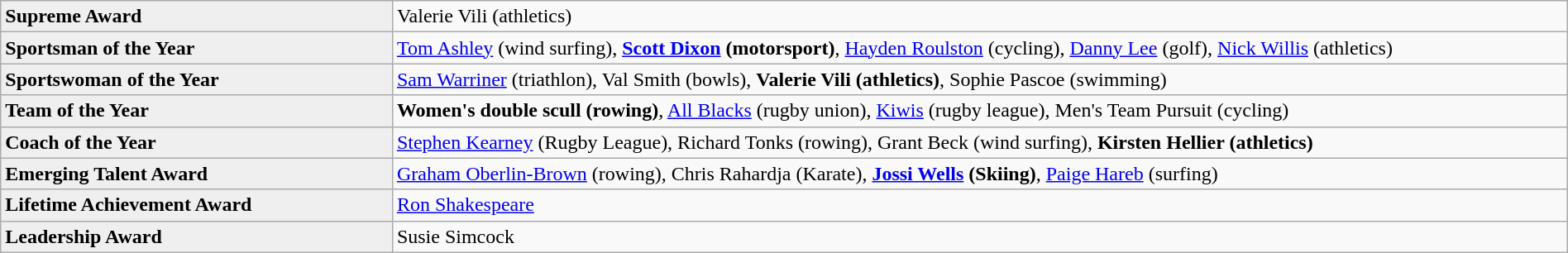<table class=wikitable style="width:100%">
<tr>
<td style="background:#efefef; width:25%;"><strong>Supreme Award</strong></td>
<td>Valerie Vili (athletics)</td>
</tr>
<tr>
<td style="background:#efefef; width:25%;"><strong>Sportsman of the Year</strong></td>
<td><a href='#'>Tom Ashley</a> (wind surfing), <strong><a href='#'>Scott Dixon</a> (motorsport)</strong>, <a href='#'>Hayden Roulston</a> (cycling), <a href='#'>Danny Lee</a> (golf), <a href='#'>Nick Willis</a> (athletics)</td>
</tr>
<tr>
<td style="background:#efefef;"><strong>Sportswoman of the Year</strong></td>
<td><a href='#'>Sam Warriner</a> (triathlon), Val Smith (bowls), <strong>Valerie Vili (athletics)</strong>, Sophie Pascoe (swimming)</td>
</tr>
<tr>
<td style="background:#efefef;"><strong>Team of the Year</strong></td>
<td><strong>Women's double scull (rowing)</strong>, <a href='#'>All Blacks</a> (rugby union), <a href='#'>Kiwis</a> (rugby league), Men's Team Pursuit (cycling)</td>
</tr>
<tr>
<td style="background:#efefef;"><strong>Coach of the Year</strong></td>
<td><a href='#'>Stephen Kearney</a> (Rugby League), Richard Tonks (rowing), Grant Beck (wind surfing), <strong>Kirsten Hellier (athletics)</strong></td>
</tr>
<tr>
<td style="background:#efefef;"><strong>Emerging Talent Award</strong></td>
<td><a href='#'>Graham Oberlin-Brown</a> (rowing), Chris Rahardja (Karate), <strong><a href='#'>Jossi Wells</a> (Skiing)</strong>, <a href='#'>Paige Hareb</a> (surfing)</td>
</tr>
<tr>
<td style="background:#efefef;"><strong>Lifetime Achievement Award</strong></td>
<td><a href='#'>Ron Shakespeare</a></td>
</tr>
<tr>
<td style="background:#efefef;"><strong>Leadership Award</strong></td>
<td>Susie Simcock</td>
</tr>
</table>
